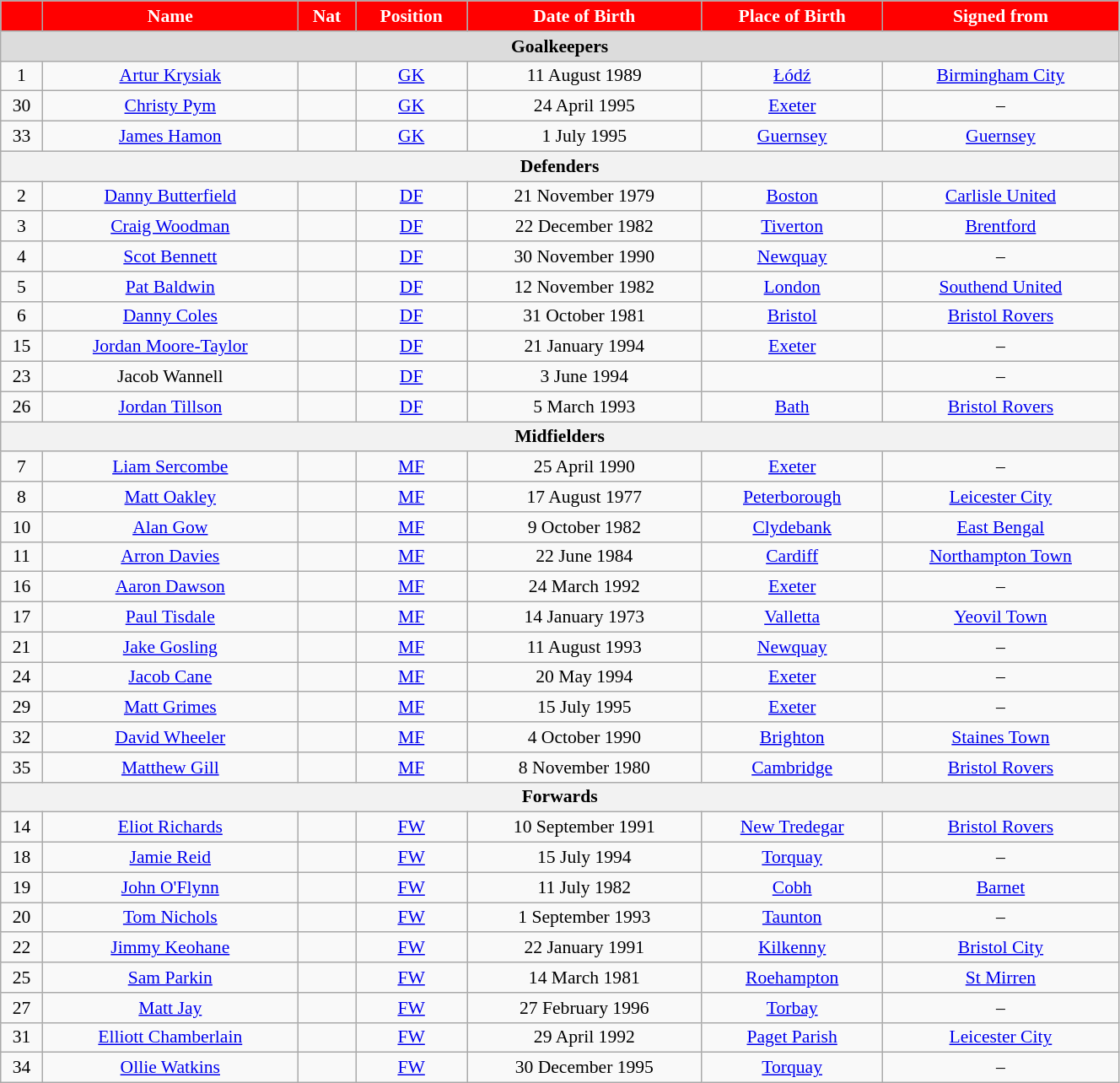<table class="wikitable" style="text-align:center; font-size:90%; width:70%;">
<tr>
<th style="background:#FF0000; color:white; text-align:center;"></th>
<th style="background:#FF0000; color:white; text-align:center;">Name</th>
<th style="background:#FF0000; color:white; text-align:center;">Nat</th>
<th style="background:#FF0000; color:white; text-align:center;">Position</th>
<th style="background:#FF0000; color:white; text-align:center;">Date of Birth</th>
<th style="background:#FF0000; color:white; text-align:center;">Place of Birth</th>
<th style="background:#FF0000; color:white; text-align:center;">Signed from</th>
</tr>
<tr>
<th colspan="7" style="background:#dcdcdc; text-align:center;">Goalkeepers</th>
</tr>
<tr>
<td>1</td>
<td><a href='#'>Artur Krysiak</a></td>
<td></td>
<td><a href='#'>GK</a></td>
<td>11 August 1989</td>
<td><a href='#'>Łódź</a></td>
<td><a href='#'>Birmingham City</a></td>
</tr>
<tr>
<td>30</td>
<td><a href='#'>Christy Pym</a></td>
<td></td>
<td><a href='#'>GK</a></td>
<td>24 April 1995</td>
<td><a href='#'>Exeter</a></td>
<td>–</td>
</tr>
<tr>
<td>33</td>
<td><a href='#'>James Hamon</a></td>
<td></td>
<td><a href='#'>GK</a></td>
<td>1 July 1995</td>
<td><a href='#'>Guernsey</a></td>
<td><a href='#'>Guernsey</a></td>
</tr>
<tr>
<th colspan="7">Defenders</th>
</tr>
<tr>
<td>2</td>
<td><a href='#'>Danny Butterfield</a></td>
<td></td>
<td><a href='#'>DF</a></td>
<td>21 November 1979</td>
<td><a href='#'>Boston</a></td>
<td><a href='#'>Carlisle United</a></td>
</tr>
<tr>
<td>3</td>
<td><a href='#'>Craig Woodman</a></td>
<td></td>
<td><a href='#'>DF</a></td>
<td>22 December 1982</td>
<td><a href='#'>Tiverton</a></td>
<td><a href='#'>Brentford</a></td>
</tr>
<tr>
<td>4</td>
<td><a href='#'>Scot Bennett</a></td>
<td></td>
<td><a href='#'>DF</a></td>
<td>30 November 1990</td>
<td><a href='#'>Newquay</a></td>
<td>–</td>
</tr>
<tr>
<td>5</td>
<td><a href='#'>Pat Baldwin</a></td>
<td></td>
<td><a href='#'>DF</a></td>
<td>12 November 1982</td>
<td><a href='#'>London</a></td>
<td><a href='#'>Southend United</a></td>
</tr>
<tr>
<td>6</td>
<td><a href='#'>Danny Coles</a></td>
<td></td>
<td><a href='#'>DF</a></td>
<td>31 October 1981</td>
<td><a href='#'>Bristol</a></td>
<td><a href='#'>Bristol Rovers</a></td>
</tr>
<tr>
<td>15</td>
<td><a href='#'>Jordan Moore-Taylor</a></td>
<td></td>
<td><a href='#'>DF</a></td>
<td>21 January 1994</td>
<td><a href='#'>Exeter</a></td>
<td>–</td>
</tr>
<tr>
<td>23</td>
<td>Jacob Wannell</td>
<td></td>
<td><a href='#'>DF</a></td>
<td>3 June 1994</td>
<td></td>
<td>–</td>
</tr>
<tr>
<td>26</td>
<td><a href='#'>Jordan Tillson</a></td>
<td></td>
<td><a href='#'>DF</a></td>
<td>5 March 1993</td>
<td><a href='#'>Bath</a></td>
<td><a href='#'>Bristol Rovers</a></td>
</tr>
<tr>
<th colspan="7">Midfielders</th>
</tr>
<tr>
<td>7</td>
<td><a href='#'>Liam Sercombe</a></td>
<td></td>
<td><a href='#'>MF</a></td>
<td>25 April 1990</td>
<td><a href='#'>Exeter</a></td>
<td>–</td>
</tr>
<tr>
<td>8</td>
<td><a href='#'>Matt Oakley</a></td>
<td></td>
<td><a href='#'>MF</a></td>
<td>17 August 1977</td>
<td><a href='#'>Peterborough</a></td>
<td><a href='#'>Leicester City</a></td>
</tr>
<tr>
<td>10</td>
<td><a href='#'>Alan Gow</a></td>
<td></td>
<td><a href='#'>MF</a></td>
<td>9 October 1982</td>
<td><a href='#'>Clydebank</a></td>
<td><a href='#'>East Bengal</a></td>
</tr>
<tr>
<td>11</td>
<td><a href='#'>Arron Davies</a></td>
<td></td>
<td><a href='#'>MF</a></td>
<td>22 June 1984</td>
<td><a href='#'>Cardiff</a></td>
<td><a href='#'>Northampton Town</a></td>
</tr>
<tr>
<td>16</td>
<td><a href='#'>Aaron Dawson</a></td>
<td></td>
<td><a href='#'>MF</a></td>
<td>24 March 1992</td>
<td><a href='#'>Exeter</a></td>
<td>–</td>
</tr>
<tr>
<td>17</td>
<td><a href='#'>Paul Tisdale</a></td>
<td></td>
<td><a href='#'>MF</a></td>
<td>14 January 1973</td>
<td><a href='#'>Valletta</a></td>
<td><a href='#'>Yeovil Town</a></td>
</tr>
<tr>
<td>21</td>
<td><a href='#'>Jake Gosling</a></td>
<td></td>
<td><a href='#'>MF</a></td>
<td>11 August 1993</td>
<td><a href='#'>Newquay</a></td>
<td>–</td>
</tr>
<tr>
<td>24</td>
<td><a href='#'>Jacob Cane</a></td>
<td></td>
<td><a href='#'>MF</a></td>
<td>20 May 1994</td>
<td><a href='#'>Exeter</a></td>
<td>–</td>
</tr>
<tr>
<td>29</td>
<td><a href='#'>Matt Grimes</a></td>
<td></td>
<td><a href='#'>MF</a></td>
<td>15 July 1995</td>
<td><a href='#'>Exeter</a></td>
<td>–</td>
</tr>
<tr>
<td>32</td>
<td><a href='#'>David Wheeler</a></td>
<td></td>
<td><a href='#'>MF</a></td>
<td>4 October 1990</td>
<td><a href='#'>Brighton</a></td>
<td><a href='#'>Staines Town</a></td>
</tr>
<tr>
<td>35</td>
<td><a href='#'>Matthew Gill</a></td>
<td></td>
<td><a href='#'>MF</a></td>
<td>8 November 1980</td>
<td><a href='#'>Cambridge</a></td>
<td><a href='#'>Bristol Rovers</a></td>
</tr>
<tr>
<th colspan="7">Forwards</th>
</tr>
<tr>
<td>14</td>
<td><a href='#'>Eliot Richards</a></td>
<td></td>
<td><a href='#'>FW</a></td>
<td>10 September 1991</td>
<td><a href='#'>New Tredegar</a></td>
<td><a href='#'>Bristol Rovers</a></td>
</tr>
<tr>
<td>18</td>
<td><a href='#'>Jamie Reid</a></td>
<td></td>
<td><a href='#'>FW</a></td>
<td>15 July 1994</td>
<td><a href='#'>Torquay</a></td>
<td>–</td>
</tr>
<tr>
<td>19</td>
<td><a href='#'>John O'Flynn</a></td>
<td></td>
<td><a href='#'>FW</a></td>
<td>11 July 1982</td>
<td><a href='#'>Cobh</a></td>
<td><a href='#'>Barnet</a></td>
</tr>
<tr>
<td>20</td>
<td><a href='#'>Tom Nichols</a></td>
<td></td>
<td><a href='#'>FW</a></td>
<td>1 September 1993</td>
<td><a href='#'>Taunton</a></td>
<td>–</td>
</tr>
<tr>
<td>22</td>
<td><a href='#'>Jimmy Keohane</a></td>
<td></td>
<td><a href='#'>FW</a></td>
<td>22 January 1991</td>
<td><a href='#'>Kilkenny</a></td>
<td><a href='#'>Bristol City</a></td>
</tr>
<tr>
<td>25</td>
<td><a href='#'>Sam Parkin</a></td>
<td></td>
<td><a href='#'>FW</a></td>
<td>14 March 1981</td>
<td><a href='#'>Roehampton</a></td>
<td><a href='#'>St Mirren</a></td>
</tr>
<tr>
<td>27</td>
<td><a href='#'>Matt Jay</a></td>
<td></td>
<td><a href='#'>FW</a></td>
<td>27 February 1996</td>
<td><a href='#'>Torbay</a></td>
<td>–</td>
</tr>
<tr>
<td>31</td>
<td><a href='#'>Elliott Chamberlain</a></td>
<td></td>
<td><a href='#'>FW</a></td>
<td>29 April 1992</td>
<td><a href='#'>Paget Parish</a></td>
<td><a href='#'>Leicester City</a></td>
</tr>
<tr>
<td>34</td>
<td><a href='#'>Ollie Watkins</a></td>
<td></td>
<td><a href='#'>FW</a></td>
<td>30 December 1995</td>
<td><a href='#'>Torquay</a></td>
<td>–</td>
</tr>
</table>
